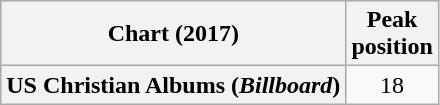<table class="wikitable sortable plainrowheaders" style="text-align:center">
<tr>
<th scope="col">Chart (2017)</th>
<th scope="col">Peak<br>position</th>
</tr>
<tr>
<th scope="row">US Christian Albums (<em>Billboard</em>)</th>
<td>18</td>
</tr>
</table>
